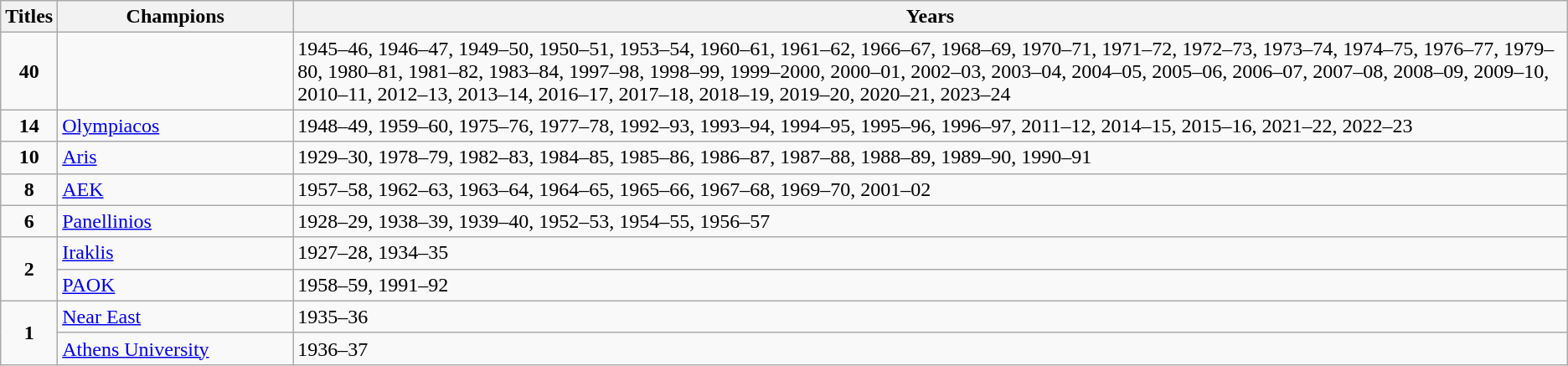<table class="wikitable">
<tr>
<th>Titles</th>
<th width="180">Champions</th>
<th>Years</th>
</tr>
<tr>
<td style=text-align:center><strong>40</strong></td>
<td></td>
<td>1945–46, 1946–47, 1949–50, 1950–51, 1953–54, 1960–61, 1961–62, 1966–67, 1968–69, 1970–71, 1971–72, 1972–73, 1973–74, 1974–75, 1976–77,  1979–80, 1980–81, 1981–82, 1983–84, 1997–98, 1998–99, 1999–2000, 2000–01, 2002–03, 2003–04, 2004–05, 2005–06, 2006–07, 2007–08, 2008–09, 2009–10, 2010–11, 2012–13, 2013–14, 2016–17, 2017–18, 2018–19, 2019–20, 2020–21, 2023–24</td>
</tr>
<tr>
<td style="text-align:center"><strong>14</strong></td>
<td><a href='#'>Olympiacos</a></td>
<td>1948–49, 1959–60, 1975–76, 1977–78, 1992–93, 1993–94, 1994–95, 1995–96, 1996–97, 2011–12, 2014–15, 2015–16, 2021–22, 2022–23</td>
</tr>
<tr>
<td style="text-align:center"><strong>10</strong></td>
<td><a href='#'>Aris</a></td>
<td>1929–30, 1978–79, 1982–83, 1984–85, 1985–86, 1986–87, 1987–88, 1988–89, 1989–90, 1990–91</td>
</tr>
<tr>
<td style=text-align:center><strong>8</strong></td>
<td><a href='#'>AEK</a></td>
<td>1957–58, 1962–63, 1963–64, 1964–65, 1965–66, 1967–68, 1969–70, 2001–02</td>
</tr>
<tr>
<td style=text-align:center><strong>6</strong></td>
<td><a href='#'>Panellinios</a></td>
<td>1928–29, 1938–39, 1939–40, 1952–53, 1954–55, 1956–57</td>
</tr>
<tr>
<td Rowspan=2 style=text-align:center><strong>2</strong></td>
<td><a href='#'>Iraklis</a></td>
<td>1927–28, 1934–35</td>
</tr>
<tr>
<td><a href='#'>PAOK</a></td>
<td>1958–59, 1991–92</td>
</tr>
<tr>
<td Rowspan=2 style=text-align:center><strong>1</strong></td>
<td><a href='#'>Near East</a></td>
<td>1935–36</td>
</tr>
<tr>
<td><a href='#'>Athens University</a></td>
<td>1936–37</td>
</tr>
</table>
